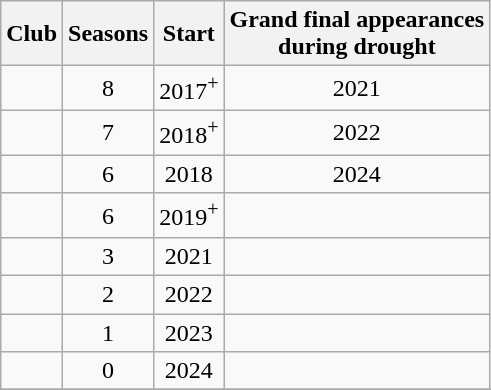<table class="wikitable sortable" style="text-align:center">
<tr>
<th>Club</th>
<th>Seasons</th>
<th>Start</th>
<th>Grand final appearances<br>during drought</th>
</tr>
<tr>
<td align=left></td>
<td>8</td>
<td>2017<sup>+</sup></td>
<td>2021</td>
</tr>
<tr>
<td align=left></td>
<td>7</td>
<td>2018<sup>+</sup></td>
<td>2022</td>
</tr>
<tr>
<td align=left></td>
<td>6</td>
<td>2018</td>
<td>2024</td>
</tr>
<tr>
<td align=left></td>
<td>6</td>
<td>2019<sup>+</sup></td>
<td></td>
</tr>
<tr>
<td align=left></td>
<td>3</td>
<td>2021</td>
<td></td>
</tr>
<tr>
<td align=left></td>
<td>2</td>
<td>2022</td>
<td></td>
</tr>
<tr>
<td align=left></td>
<td>1</td>
<td>2023</td>
<td></td>
</tr>
<tr>
<td align=left></td>
<td>0</td>
<td>2024</td>
<td></td>
</tr>
<tr>
</tr>
</table>
